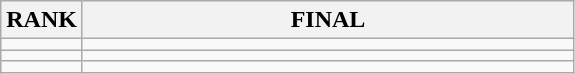<table class="wikitable">
<tr>
<th>RANK</th>
<th style="width: 20em">FINAL</th>
</tr>
<tr>
<td align="center"></td>
<td></td>
</tr>
<tr>
<td align="center"></td>
<td></td>
</tr>
<tr>
<td align="center"></td>
<td></td>
</tr>
</table>
